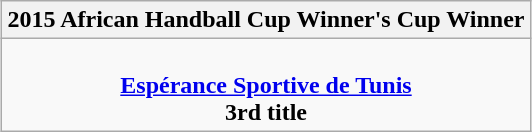<table class=wikitable style="text-align:center; margin:auto">
<tr>
<th>2015 African Handball Cup Winner's Cup Winner</th>
</tr>
<tr>
<td><br><strong><a href='#'>Espérance Sportive de Tunis</a></strong><br><strong>3rd title</strong></td>
</tr>
</table>
